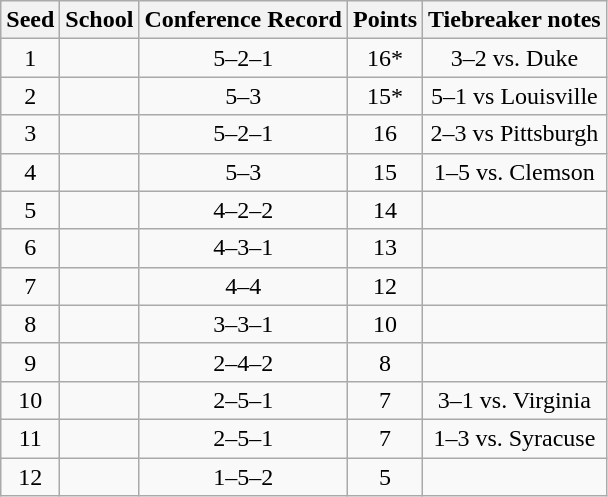<table class="wikitable" style="text-align:center">
<tr>
<th>Seed</th>
<th>School</th>
<th>Conference Record</th>
<th>Points</th>
<th>Tiebreaker notes</th>
</tr>
<tr>
<td>1</td>
<td style=><a href='#'></a></td>
<td>5–2–1</td>
<td>16*</td>
<td>3–2 vs. Duke</td>
</tr>
<tr>
<td>2</td>
<td style=><a href='#'></a></td>
<td>5–3</td>
<td>15*</td>
<td>5–1 vs Louisville</td>
</tr>
<tr>
<td>3</td>
<td style=><a href='#'></a></td>
<td>5–2–1</td>
<td>16</td>
<td>2–3 vs Pittsburgh</td>
</tr>
<tr>
<td>4</td>
<td style=><a href='#'></a></td>
<td>5–3</td>
<td>15</td>
<td>1–5 vs. Clemson</td>
</tr>
<tr>
<td>5</td>
<td style=><a href='#'></a></td>
<td>4–2–2</td>
<td>14</td>
<td></td>
</tr>
<tr>
<td>6</td>
<td style=><a href='#'></a></td>
<td>4–3–1</td>
<td>13</td>
<td></td>
</tr>
<tr>
<td>7</td>
<td style=><a href='#'></a></td>
<td>4–4</td>
<td>12</td>
<td></td>
</tr>
<tr>
<td>8</td>
<td style=><a href='#'></a></td>
<td>3–3–1</td>
<td>10</td>
<td></td>
</tr>
<tr>
<td>9</td>
<td style=><a href='#'></a></td>
<td>2–4–2</td>
<td>8</td>
<td></td>
</tr>
<tr>
<td>10</td>
<td style=><a href='#'></a></td>
<td>2–5–1</td>
<td>7</td>
<td>3–1 vs. Virginia</td>
</tr>
<tr>
<td>11</td>
<td style=><a href='#'></a></td>
<td>2–5–1</td>
<td>7</td>
<td>1–3 vs. Syracuse</td>
</tr>
<tr>
<td>12</td>
<td style=><a href='#'></a></td>
<td>1–5–2</td>
<td>5</td>
<td></td>
</tr>
</table>
